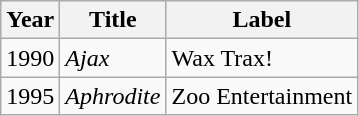<table class="wikitable">
<tr>
<th>Year</th>
<th>Title</th>
<th>Label</th>
</tr>
<tr>
<td>1990</td>
<td><em>Ajax</em></td>
<td>Wax Trax!</td>
</tr>
<tr>
<td>1995</td>
<td><em>Aphrodite</em></td>
<td>Zoo Entertainment</td>
</tr>
</table>
